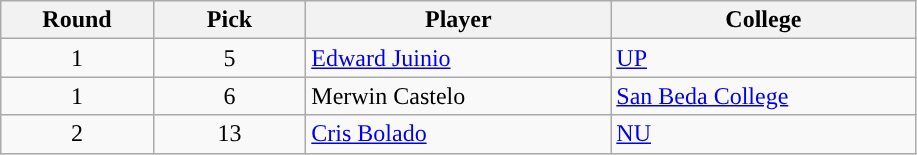<table class="wikitable sortable sortable">
<tr>
<th width="10%">Round</th>
<th width="10%">Pick</th>
<th width="20%">Player</th>
<th width="20%">College</th>
</tr>
<tr>
<td align="center">1</td>
<td align="center">5</td>
<td><a href='#'>Edward Juinio</a></td>
<td><a href='#'>UP</a></td>
</tr>
<tr>
<td align="center">1</td>
<td align="center">6</td>
<td>Merwin Castelo</td>
<td><a href='#'>San Beda College</a></td>
</tr>
<tr>
<td align="center">2</td>
<td align="center">13</td>
<td><a href='#'>Cris Bolado</a></td>
<td><a href='#'>NU</a></td>
</tr>
</table>
